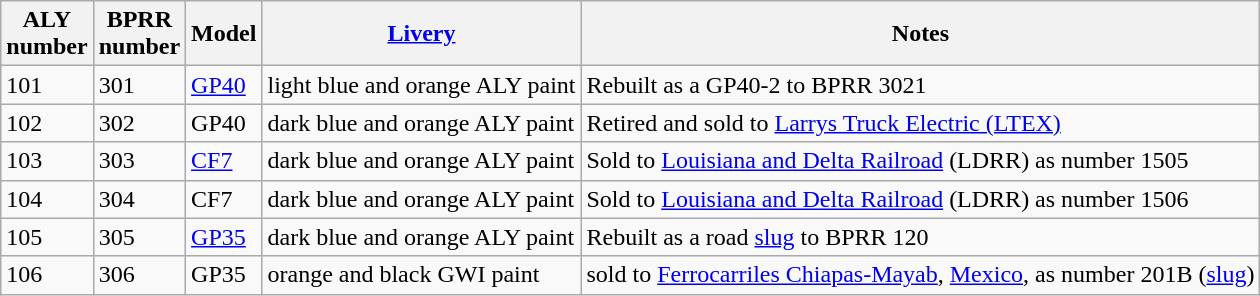<table class="wikitable">
<tr>
<th>ALY<br>number</th>
<th>BPRR<br>number</th>
<th>Model</th>
<th><a href='#'>Livery</a></th>
<th>Notes</th>
</tr>
<tr>
<td>101</td>
<td>301</td>
<td><a href='#'>GP40</a></td>
<td>light blue and orange ALY paint</td>
<td>Rebuilt as a GP40-2 to BPRR 3021</td>
</tr>
<tr>
<td>102</td>
<td>302</td>
<td>GP40</td>
<td>dark blue and orange ALY paint</td>
<td>Retired and sold to <a href='#'>Larrys Truck Electric (LTEX)</a></td>
</tr>
<tr>
<td>103</td>
<td>303</td>
<td><a href='#'>CF7</a></td>
<td>dark blue and orange ALY paint</td>
<td>Sold to <a href='#'>Louisiana and Delta Railroad</a> (LDRR) as number 1505</td>
</tr>
<tr>
<td>104</td>
<td>304</td>
<td>CF7</td>
<td>dark blue and orange ALY paint</td>
<td>Sold to <a href='#'>Louisiana and Delta Railroad</a> (LDRR) as number 1506</td>
</tr>
<tr>
<td>105</td>
<td>305</td>
<td><a href='#'>GP35</a></td>
<td>dark blue and orange ALY paint</td>
<td>Rebuilt as a road <a href='#'>slug</a> to BPRR 120</td>
</tr>
<tr>
<td>106</td>
<td>306</td>
<td>GP35</td>
<td>orange and black GWI paint</td>
<td>sold to <a href='#'>Ferrocarriles Chiapas-Mayab</a>, <a href='#'>Mexico</a>, as number 201B (<a href='#'>slug</a>)</td>
</tr>
</table>
